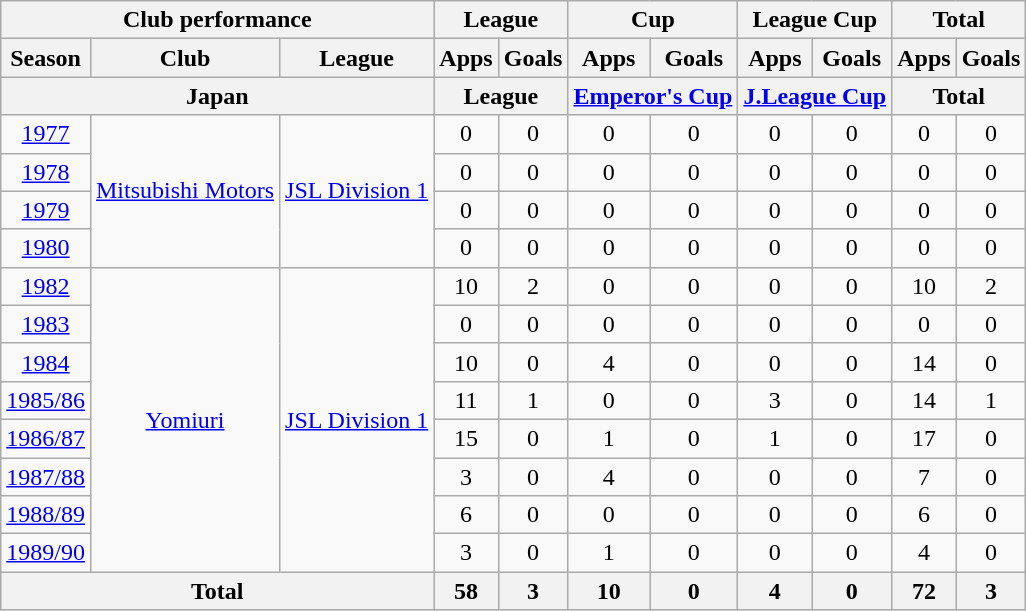<table class="wikitable" style="text-align:center;">
<tr>
<th colspan=3>Club performance</th>
<th colspan=2>League</th>
<th colspan=2>Cup</th>
<th colspan=2>League Cup</th>
<th colspan=2>Total</th>
</tr>
<tr>
<th>Season</th>
<th>Club</th>
<th>League</th>
<th>Apps</th>
<th>Goals</th>
<th>Apps</th>
<th>Goals</th>
<th>Apps</th>
<th>Goals</th>
<th>Apps</th>
<th>Goals</th>
</tr>
<tr>
<th colspan=3>Japan</th>
<th colspan=2>League</th>
<th colspan=2><a href='#'>Emperor's Cup</a></th>
<th colspan=2><a href='#'>J.League Cup</a></th>
<th colspan=2>Total</th>
</tr>
<tr>
<td><a href='#'>1977</a></td>
<td rowspan="4"><a href='#'>Mitsubishi Motors</a></td>
<td rowspan="4"><a href='#'>JSL Division 1</a></td>
<td>0</td>
<td>0</td>
<td>0</td>
<td>0</td>
<td>0</td>
<td>0</td>
<td>0</td>
<td>0</td>
</tr>
<tr>
<td><a href='#'>1978</a></td>
<td>0</td>
<td>0</td>
<td>0</td>
<td>0</td>
<td>0</td>
<td>0</td>
<td>0</td>
<td>0</td>
</tr>
<tr>
<td><a href='#'>1979</a></td>
<td>0</td>
<td>0</td>
<td>0</td>
<td>0</td>
<td>0</td>
<td>0</td>
<td>0</td>
<td>0</td>
</tr>
<tr>
<td><a href='#'>1980</a></td>
<td>0</td>
<td>0</td>
<td>0</td>
<td>0</td>
<td>0</td>
<td>0</td>
<td>0</td>
<td>0</td>
</tr>
<tr>
<td><a href='#'>1982</a></td>
<td rowspan="8"><a href='#'>Yomiuri</a></td>
<td rowspan="8"><a href='#'>JSL Division 1</a></td>
<td>10</td>
<td>2</td>
<td>0</td>
<td>0</td>
<td>0</td>
<td>0</td>
<td>10</td>
<td>2</td>
</tr>
<tr>
<td><a href='#'>1983</a></td>
<td>0</td>
<td>0</td>
<td>0</td>
<td>0</td>
<td>0</td>
<td>0</td>
<td>0</td>
<td>0</td>
</tr>
<tr>
<td><a href='#'>1984</a></td>
<td>10</td>
<td>0</td>
<td>4</td>
<td>0</td>
<td>0</td>
<td>0</td>
<td>14</td>
<td>0</td>
</tr>
<tr>
<td><a href='#'>1985/86</a></td>
<td>11</td>
<td>1</td>
<td>0</td>
<td>0</td>
<td>3</td>
<td>0</td>
<td>14</td>
<td>1</td>
</tr>
<tr>
<td><a href='#'>1986/87</a></td>
<td>15</td>
<td>0</td>
<td>1</td>
<td>0</td>
<td>1</td>
<td>0</td>
<td>17</td>
<td>0</td>
</tr>
<tr>
<td><a href='#'>1987/88</a></td>
<td>3</td>
<td>0</td>
<td>4</td>
<td>0</td>
<td>0</td>
<td>0</td>
<td>7</td>
<td>0</td>
</tr>
<tr>
<td><a href='#'>1988/89</a></td>
<td>6</td>
<td>0</td>
<td>0</td>
<td>0</td>
<td>0</td>
<td>0</td>
<td>6</td>
<td>0</td>
</tr>
<tr>
<td><a href='#'>1989/90</a></td>
<td>3</td>
<td>0</td>
<td>1</td>
<td>0</td>
<td>0</td>
<td>0</td>
<td>4</td>
<td>0</td>
</tr>
<tr>
<th colspan=3>Total</th>
<th>58</th>
<th>3</th>
<th>10</th>
<th>0</th>
<th>4</th>
<th>0</th>
<th>72</th>
<th>3</th>
</tr>
</table>
